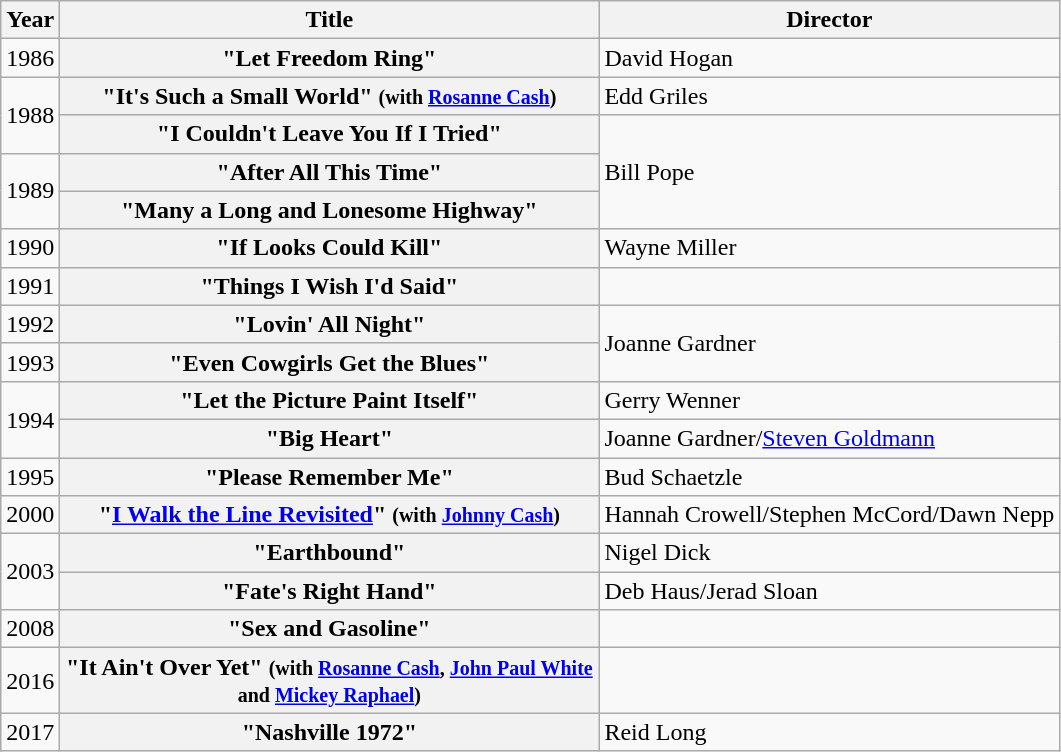<table class="wikitable plainrowheaders">
<tr>
<th>Year</th>
<th style="width:22em;">Title</th>
<th>Director</th>
</tr>
<tr>
<td>1986</td>
<th scope="row">"Let Freedom Ring"</th>
<td>David Hogan</td>
</tr>
<tr>
<td rowspan="2">1988</td>
<th scope="row">"It's Such a Small World" <small>(with <a href='#'>Rosanne Cash</a>)</small></th>
<td>Edd Griles</td>
</tr>
<tr>
<th scope="row">"I Couldn't Leave You If I Tried"</th>
<td rowspan="3">Bill Pope</td>
</tr>
<tr>
<td rowspan="2">1989</td>
<th scope="row">"After All This Time"</th>
</tr>
<tr>
<th scope="row">"Many a Long and Lonesome Highway"</th>
</tr>
<tr>
<td>1990</td>
<th scope="row">"If Looks Could Kill"</th>
<td>Wayne Miller</td>
</tr>
<tr>
<td>1991</td>
<th scope="row">"Things I Wish I'd Said"</th>
<td></td>
</tr>
<tr>
<td>1992</td>
<th scope="row">"Lovin' All Night"</th>
<td rowspan="2">Joanne Gardner</td>
</tr>
<tr>
<td>1993</td>
<th scope="row">"Even Cowgirls Get the Blues"</th>
</tr>
<tr>
<td rowspan="2">1994</td>
<th scope="row">"Let the Picture Paint Itself"</th>
<td>Gerry Wenner</td>
</tr>
<tr>
<th scope="row">"Big Heart"</th>
<td>Joanne Gardner/<a href='#'>Steven Goldmann</a></td>
</tr>
<tr>
<td>1995</td>
<th scope="row">"Please Remember Me"</th>
<td>Bud Schaetzle</td>
</tr>
<tr>
<td>2000</td>
<th scope="row">"<a href='#'>I Walk the Line Revisited</a>" <small>(with <a href='#'>Johnny Cash</a>)</small></th>
<td>Hannah Crowell/Stephen McCord/Dawn Nepp</td>
</tr>
<tr>
<td rowspan="2">2003</td>
<th scope="row">"Earthbound"</th>
<td>Nigel Dick</td>
</tr>
<tr>
<th scope="row">"Fate's Right Hand"</th>
<td>Deb Haus/Jerad Sloan</td>
</tr>
<tr>
<td>2008</td>
<th scope="row">"Sex and Gasoline"</th>
<td></td>
</tr>
<tr>
<td rowspan="1">2016</td>
<th scope="row">"It Ain't Over Yet" <small>(with <a href='#'>Rosanne Cash</a>, <a href='#'>John Paul White</a> and <a href='#'>Mickey Raphael</a>)</small></th>
<td></td>
</tr>
<tr>
<td>2017</td>
<th scope="row">"Nashville 1972"</th>
<td>Reid Long</td>
</tr>
</table>
